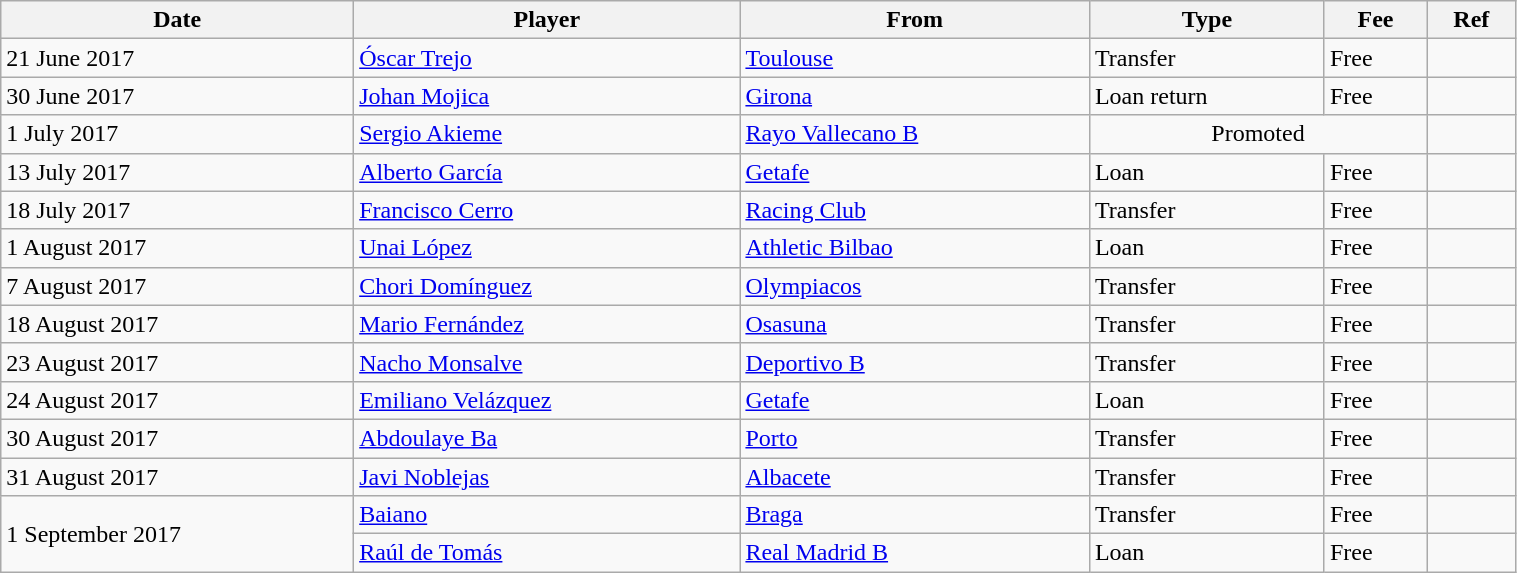<table class="wikitable" style="width:80%;">
<tr>
<th>Date</th>
<th>Player</th>
<th>From</th>
<th>Type</th>
<th>Fee</th>
<th>Ref</th>
</tr>
<tr>
<td>21 June 2017</td>
<td> <a href='#'>Óscar Trejo</a></td>
<td> <a href='#'>Toulouse</a></td>
<td>Transfer</td>
<td>Free</td>
<td></td>
</tr>
<tr>
<td>30 June 2017</td>
<td> <a href='#'>Johan Mojica</a></td>
<td> <a href='#'>Girona</a></td>
<td>Loan return</td>
<td>Free</td>
<td></td>
</tr>
<tr>
<td>1 July 2017</td>
<td> <a href='#'>Sergio Akieme</a></td>
<td> <a href='#'>Rayo Vallecano B</a></td>
<td colspan="2" style="text-align:center;">Promoted</td>
<td></td>
</tr>
<tr>
<td>13 July 2017</td>
<td> <a href='#'>Alberto García</a></td>
<td> <a href='#'>Getafe</a></td>
<td>Loan</td>
<td>Free</td>
<td></td>
</tr>
<tr>
<td>18 July 2017</td>
<td> <a href='#'>Francisco Cerro</a></td>
<td> <a href='#'>Racing Club</a></td>
<td>Transfer</td>
<td>Free</td>
<td></td>
</tr>
<tr>
<td>1 August 2017</td>
<td> <a href='#'>Unai López</a></td>
<td> <a href='#'>Athletic Bilbao</a></td>
<td>Loan</td>
<td>Free</td>
<td></td>
</tr>
<tr>
<td>7 August 2017</td>
<td> <a href='#'>Chori Domínguez</a></td>
<td> <a href='#'>Olympiacos</a></td>
<td>Transfer</td>
<td>Free</td>
<td></td>
</tr>
<tr>
<td>18 August 2017</td>
<td> <a href='#'>Mario Fernández</a></td>
<td> <a href='#'>Osasuna</a></td>
<td>Transfer</td>
<td>Free</td>
<td></td>
</tr>
<tr>
<td>23 August 2017</td>
<td> <a href='#'>Nacho Monsalve</a></td>
<td> <a href='#'>Deportivo B</a></td>
<td>Transfer</td>
<td>Free</td>
<td></td>
</tr>
<tr>
<td>24 August 2017</td>
<td> <a href='#'>Emiliano Velázquez</a></td>
<td> <a href='#'>Getafe</a></td>
<td>Loan</td>
<td>Free</td>
<td></td>
</tr>
<tr>
<td>30 August 2017</td>
<td> <a href='#'>Abdoulaye Ba</a></td>
<td> <a href='#'>Porto</a></td>
<td>Transfer</td>
<td>Free</td>
<td></td>
</tr>
<tr>
<td>31 August 2017</td>
<td> <a href='#'>Javi Noblejas</a></td>
<td> <a href='#'>Albacete</a></td>
<td>Transfer</td>
<td>Free</td>
<td></td>
</tr>
<tr>
<td rowspan="2">1 September 2017</td>
<td> <a href='#'>Baiano</a></td>
<td> <a href='#'>Braga</a></td>
<td>Transfer</td>
<td>Free</td>
<td></td>
</tr>
<tr>
<td> <a href='#'>Raúl de Tomás</a></td>
<td> <a href='#'>Real Madrid B</a></td>
<td>Loan</td>
<td>Free</td>
<td></td>
</tr>
</table>
